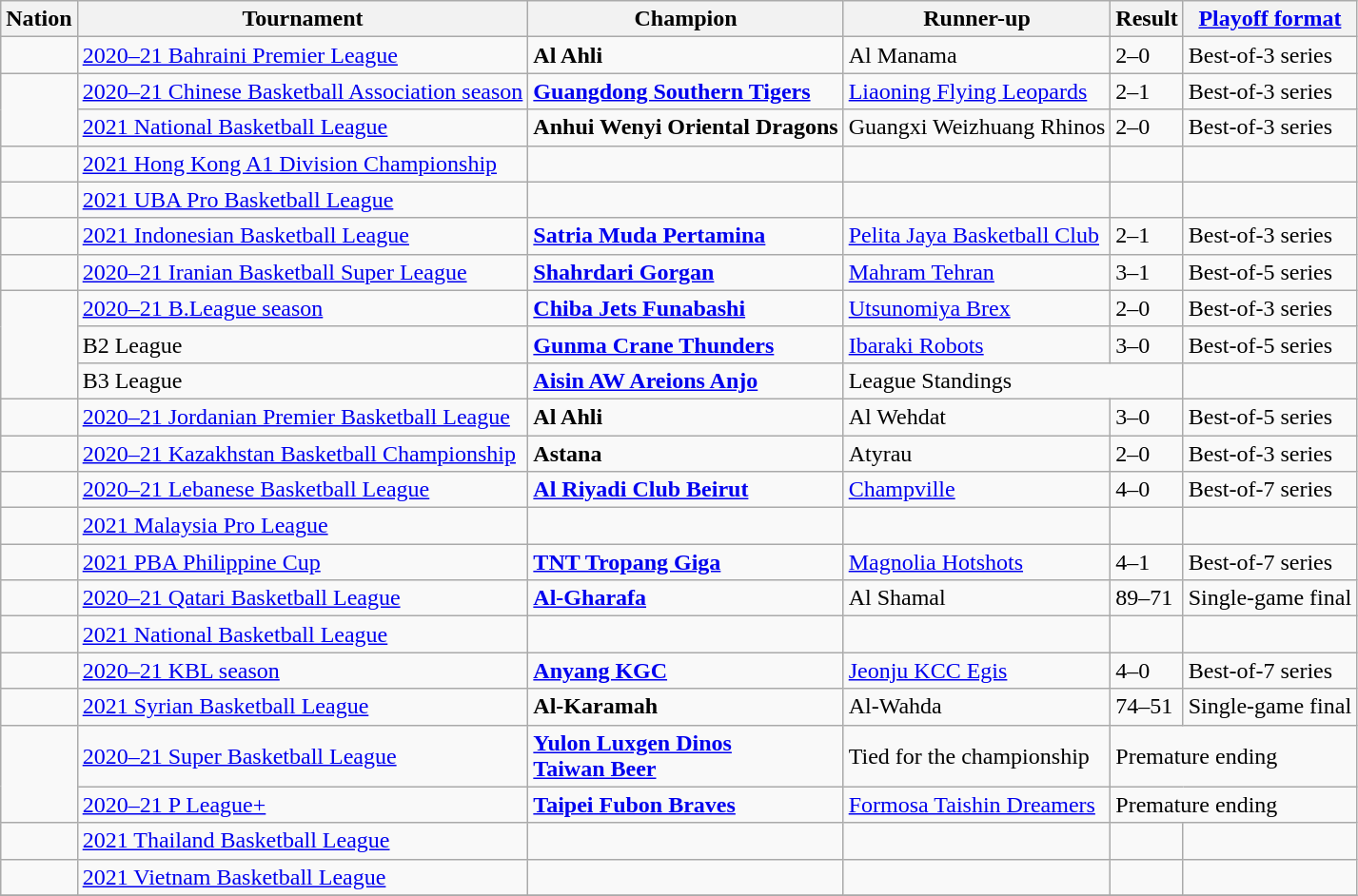<table class="wikitable">
<tr>
<th>Nation</th>
<th>Tournament</th>
<th>Champion</th>
<th>Runner-up</th>
<th>Result</th>
<th><a href='#'>Playoff format</a></th>
</tr>
<tr>
<td></td>
<td><a href='#'>2020–21 Bahraini Premier League</a></td>
<td><strong>Al Ahli</strong></td>
<td>Al Manama</td>
<td>2–0</td>
<td>Best-of-3 series</td>
</tr>
<tr>
<td rowspan="2"></td>
<td><a href='#'>2020–21 Chinese Basketball Association season</a></td>
<td><strong><a href='#'>Guangdong Southern Tigers</a></strong></td>
<td><a href='#'>Liaoning Flying Leopards</a></td>
<td>2–1</td>
<td>Best-of-3 series</td>
</tr>
<tr>
<td><a href='#'>2021 National Basketball League</a></td>
<td><strong>Anhui Wenyi Oriental Dragons</strong></td>
<td>Guangxi Weizhuang Rhinos</td>
<td>2–0</td>
<td>Best-of-3 series</td>
</tr>
<tr>
<td></td>
<td><a href='#'>2021 Hong Kong A1 Division Championship</a></td>
<td></td>
<td></td>
<td></td>
<td></td>
</tr>
<tr>
<td></td>
<td><a href='#'>2021 UBA Pro Basketball League</a></td>
<td></td>
<td></td>
<td></td>
<td></td>
</tr>
<tr>
<td></td>
<td><a href='#'>2021 Indonesian Basketball League</a></td>
<td><strong><a href='#'>Satria Muda Pertamina</a></strong></td>
<td><a href='#'>Pelita Jaya Basketball Club</a></td>
<td>2–1</td>
<td>Best-of-3 series</td>
</tr>
<tr>
<td></td>
<td><a href='#'>2020–21 Iranian Basketball Super League</a></td>
<td><strong><a href='#'>Shahrdari Gorgan</a></strong></td>
<td><a href='#'>Mahram Tehran</a></td>
<td>3–1</td>
<td>Best-of-5 series</td>
</tr>
<tr>
<td rowspan="3"></td>
<td><a href='#'>2020–21 B.League season</a></td>
<td><strong><a href='#'>Chiba Jets Funabashi</a></strong></td>
<td><a href='#'>Utsunomiya Brex</a></td>
<td>2–0</td>
<td>Best-of-3 series</td>
</tr>
<tr>
<td>B2 League</td>
<td><strong><a href='#'>Gunma Crane Thunders</a></strong></td>
<td><a href='#'>Ibaraki Robots</a></td>
<td>3–0</td>
<td>Best-of-5 series</td>
</tr>
<tr>
<td>B3 League</td>
<td><strong><a href='#'>Aisin AW Areions Anjo</a></strong></td>
<td colspan="2">League Standings</td>
</tr>
<tr>
<td></td>
<td><a href='#'>2020–21 Jordanian Premier Basketball League</a></td>
<td><strong>Al Ahli</strong></td>
<td>Al Wehdat</td>
<td>3–0</td>
<td>Best-of-5 series</td>
</tr>
<tr>
<td></td>
<td><a href='#'>2020–21 Kazakhstan Basketball Championship</a></td>
<td><strong>Astana</strong></td>
<td>Atyrau</td>
<td>2–0</td>
<td>Best-of-3 series</td>
</tr>
<tr>
<td></td>
<td><a href='#'>2020–21 Lebanese Basketball League</a></td>
<td><strong><a href='#'>Al Riyadi Club Beirut</a></strong></td>
<td><a href='#'>Champville</a></td>
<td>4–0</td>
<td>Best-of-7 series</td>
</tr>
<tr>
<td></td>
<td><a href='#'>2021 Malaysia Pro League</a></td>
<td></td>
<td></td>
<td></td>
<td></td>
</tr>
<tr>
<td></td>
<td><a href='#'>2021 PBA Philippine Cup</a></td>
<td><strong><a href='#'>TNT Tropang Giga</a></strong></td>
<td><a href='#'>Magnolia Hotshots</a></td>
<td>4–1</td>
<td>Best-of-7 series</td>
</tr>
<tr>
<td></td>
<td><a href='#'>2020–21 Qatari Basketball League</a></td>
<td><strong><a href='#'>Al-Gharafa</a></strong></td>
<td>Al Shamal</td>
<td>89–71</td>
<td>Single-game final</td>
</tr>
<tr>
<td></td>
<td><a href='#'>2021 National Basketball League</a></td>
<td></td>
<td></td>
<td></td>
<td></td>
</tr>
<tr>
<td></td>
<td><a href='#'>2020–21 KBL season</a></td>
<td><strong><a href='#'>Anyang KGC</a></strong></td>
<td><a href='#'>Jeonju KCC Egis</a></td>
<td>4–0</td>
<td>Best-of-7 series</td>
</tr>
<tr>
<td></td>
<td><a href='#'>2021 Syrian Basketball League</a></td>
<td><strong>Al-Karamah</strong></td>
<td>Al-Wahda</td>
<td>74–51</td>
<td>Single-game final</td>
</tr>
<tr>
<td rowspan="2"></td>
<td><a href='#'>2020–21 Super Basketball League</a></td>
<td><strong><a href='#'>Yulon Luxgen Dinos</a></strong><br><strong><a href='#'>Taiwan Beer</a></strong></td>
<td>Tied for the championship</td>
<td colspan="2">Premature ending</td>
</tr>
<tr>
<td><a href='#'>2020–21 P League+</a></td>
<td><strong><a href='#'>Taipei Fubon Braves</a></strong></td>
<td><a href='#'>Formosa Taishin Dreamers</a></td>
<td colspan="2">Premature ending</td>
</tr>
<tr>
<td></td>
<td><a href='#'>2021 Thailand Basketball League</a></td>
<td></td>
<td></td>
<td></td>
<td></td>
</tr>
<tr>
<td></td>
<td><a href='#'>2021 Vietnam Basketball League</a></td>
<td></td>
<td></td>
<td></td>
<td></td>
</tr>
<tr>
</tr>
</table>
